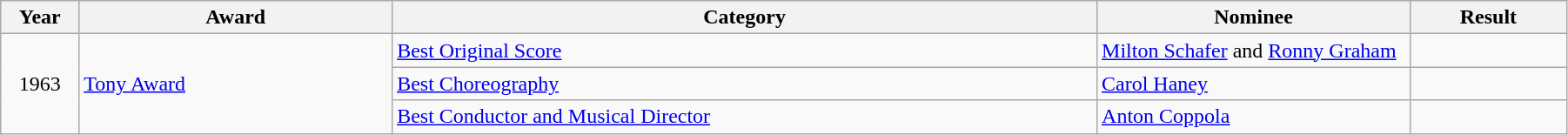<table class="wikitable" width="95%">
<tr>
<th width="5%">Year</th>
<th width="20%">Award</th>
<th width="45%">Category</th>
<th width="20%">Nominee</th>
<th width="10%">Result</th>
</tr>
<tr>
<td rowspan="3" align="center">1963</td>
<td rowspan="3"><a href='#'>Tony Award</a></td>
<td><a href='#'>Best Original Score</a></td>
<td><a href='#'>Milton Schafer</a> and <a href='#'>Ronny Graham</a></td>
<td></td>
</tr>
<tr>
<td><a href='#'>Best Choreography</a></td>
<td><a href='#'>Carol Haney</a></td>
<td></td>
</tr>
<tr>
<td><a href='#'>Best Conductor and Musical Director</a></td>
<td><a href='#'>Anton Coppola</a></td>
<td></td>
</tr>
</table>
